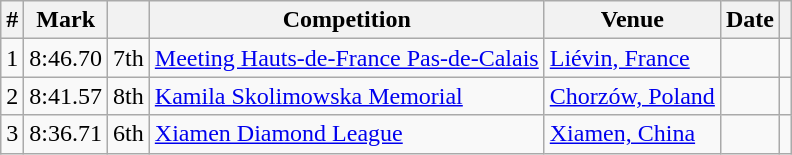<table class="wikitable sortable">
<tr>
<th>#</th>
<th>Mark</th>
<th class=unsortable></th>
<th>Competition</th>
<th>Venue</th>
<th>Date</th>
<th></th>
</tr>
<tr>
<td align=center>1</td>
<td align=right>8:46.70</td>
<td>7th</td>
<td><a href='#'>Meeting Hauts-de-France Pas-de-Calais</a></td>
<td><a href='#'>Liévin, France</a></td>
<td align=right><a href='#'></a></td>
<td></td>
</tr>
<tr>
<td align=center>2</td>
<td align=right>8:41.57</td>
<td>8th</td>
<td><a href='#'>Kamila Skolimowska Memorial</a></td>
<td><a href='#'>Chorzów, Poland</a></td>
<td align=right><a href='#'></a></td>
<td></td>
</tr>
<tr>
<td align=center>3</td>
<td align=right>8:36.71</td>
<td>6th</td>
<td><a href='#'>Xiamen Diamond League</a></td>
<td><a href='#'>Xiamen, China</a></td>
<td align=right><a href='#'></a></td>
<td></td>
</tr>
</table>
